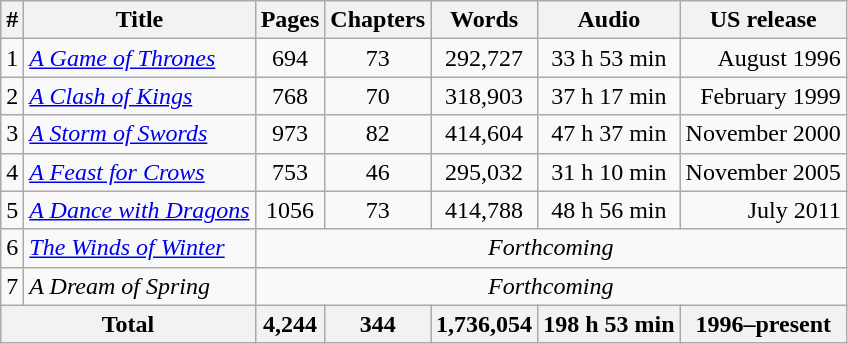<table class="sortable wikitable">
<tr>
<th>#</th>
<th>Title</th>
<th>Pages</th>
<th>Chapters</th>
<th>Words</th>
<th>Audio</th>
<th>US release</th>
</tr>
<tr>
<td align="right">1</td>
<td><em><a href='#'>A Game of Thrones</a></em></td>
<td style="text-align:center;">694</td>
<td style="text-align:center;">73</td>
<td style="text-align:center;">292,727</td>
<td style="text-align:center;">33 h 53 min</td>
<td align="right">August 1996</td>
</tr>
<tr>
<td align="right">2</td>
<td><em><a href='#'>A Clash of Kings</a></em></td>
<td style="text-align:center;">768</td>
<td style="text-align:center;">70</td>
<td style="text-align:center;">318,903</td>
<td style="text-align:center;">37 h 17 min</td>
<td align="right">February 1999</td>
</tr>
<tr>
<td align="right">3</td>
<td><em><a href='#'>A Storm of Swords</a></em></td>
<td style="text-align:center;">973</td>
<td style="text-align:center;">82</td>
<td style="text-align:center;">414,604</td>
<td style="text-align:center;">47 h 37 min</td>
<td align="right">November 2000</td>
</tr>
<tr>
<td align="right">4</td>
<td><em><a href='#'>A Feast for Crows</a></em></td>
<td style="text-align:center;">753</td>
<td style="text-align:center;">46</td>
<td style="text-align:center;">295,032</td>
<td style="text-align:center;">31 h 10 min</td>
<td align="right">November 2005</td>
</tr>
<tr>
<td align="right">5</td>
<td><em><a href='#'>A Dance with Dragons</a></em></td>
<td style="text-align:center;">1056</td>
<td style="text-align:center;">73</td>
<td style="text-align:center;">414,788</td>
<td style="text-align:center;">48 h 56 min</td>
<td align="right">July 2011</td>
</tr>
<tr>
<td align="right">6</td>
<td><em><a href='#'>The Winds of Winter</a></em></td>
<td style="text-align:center;" colspan="5"><em>Forthcoming</em></td>
</tr>
<tr>
<td align="right">7</td>
<td><em>A Dream of Spring</em></td>
<td style="text-align:center;" colspan="5"><em>Forthcoming</em></td>
</tr>
<tr>
<th colspan="2">Total</th>
<th>4,244</th>
<th>344</th>
<th>1,736,054</th>
<th>198 h 53 min</th>
<th>1996–present</th>
</tr>
</table>
